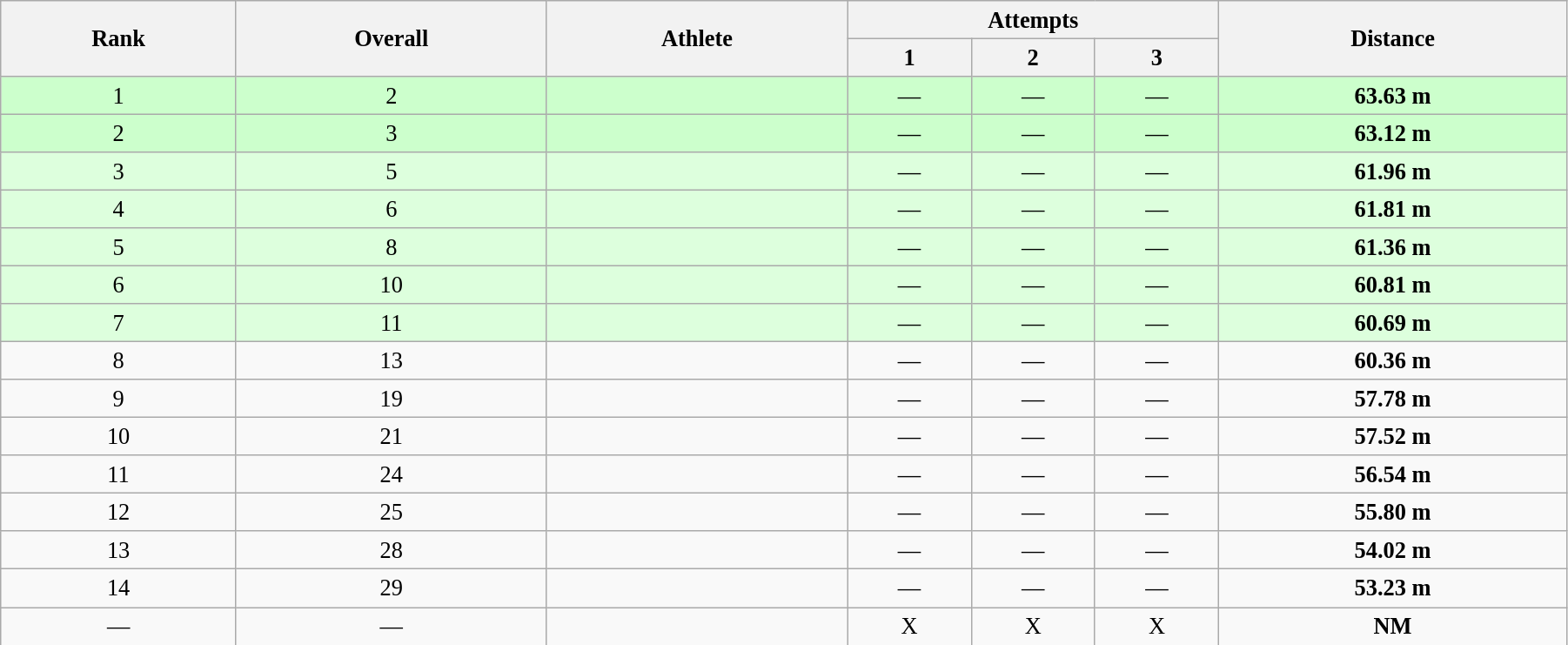<table class="wikitable" style=" text-align:center; font-size:110%;" width="95%">
<tr>
<th rowspan="2">Rank</th>
<th rowspan="2">Overall</th>
<th rowspan="2">Athlete</th>
<th colspan="3">Attempts</th>
<th rowspan="2">Distance</th>
</tr>
<tr>
<th>1</th>
<th>2</th>
<th>3</th>
</tr>
<tr style="background:#ccffcc;">
<td>1</td>
<td>2</td>
<td align=left></td>
<td>—</td>
<td>—</td>
<td>—</td>
<td><strong>63.63 m</strong></td>
</tr>
<tr style="background:#ccffcc;">
<td>2</td>
<td>3</td>
<td align=left></td>
<td>—</td>
<td>—</td>
<td>—</td>
<td><strong>63.12 m</strong></td>
</tr>
<tr style="background:#ddffdd;">
<td>3</td>
<td>5</td>
<td align=left></td>
<td>—</td>
<td>—</td>
<td>—</td>
<td><strong>61.96 m</strong></td>
</tr>
<tr style="background:#ddffdd;">
<td>4</td>
<td>6</td>
<td align=left></td>
<td>—</td>
<td>—</td>
<td>—</td>
<td><strong>61.81 m</strong></td>
</tr>
<tr style="background:#ddffdd;">
<td>5</td>
<td>8</td>
<td align=left></td>
<td>—</td>
<td>—</td>
<td>—</td>
<td><strong>61.36 m</strong></td>
</tr>
<tr style="background:#ddffdd;">
<td>6</td>
<td>10</td>
<td align=left></td>
<td>—</td>
<td>—</td>
<td>—</td>
<td><strong>60.81 m</strong></td>
</tr>
<tr style="background:#ddffdd;">
<td>7</td>
<td>11</td>
<td align=left></td>
<td>—</td>
<td>—</td>
<td>—</td>
<td><strong>60.69 m</strong></td>
</tr>
<tr>
<td>8</td>
<td>13</td>
<td align=left></td>
<td>—</td>
<td>—</td>
<td>—</td>
<td><strong>60.36 m</strong></td>
</tr>
<tr>
<td>9</td>
<td>19</td>
<td align=left></td>
<td>—</td>
<td>—</td>
<td>—</td>
<td><strong>57.78 m</strong></td>
</tr>
<tr>
<td>10</td>
<td>21</td>
<td align=left></td>
<td>—</td>
<td>—</td>
<td>—</td>
<td><strong>57.52 m</strong></td>
</tr>
<tr>
<td>11</td>
<td>24</td>
<td align=left></td>
<td>—</td>
<td>—</td>
<td>—</td>
<td><strong>56.54 m</strong></td>
</tr>
<tr>
<td>12</td>
<td>25</td>
<td align=left></td>
<td>—</td>
<td>—</td>
<td>—</td>
<td><strong>55.80 m</strong></td>
</tr>
<tr>
<td>13</td>
<td>28</td>
<td align=left></td>
<td>—</td>
<td>—</td>
<td>—</td>
<td><strong>54.02 m</strong></td>
</tr>
<tr>
<td>14</td>
<td>29</td>
<td align=left></td>
<td>—</td>
<td>—</td>
<td>—</td>
<td><strong>53.23 m</strong></td>
</tr>
<tr>
<td>—</td>
<td>—</td>
<td align=left></td>
<td>X</td>
<td>X</td>
<td>X</td>
<td><strong>NM</strong></td>
</tr>
</table>
